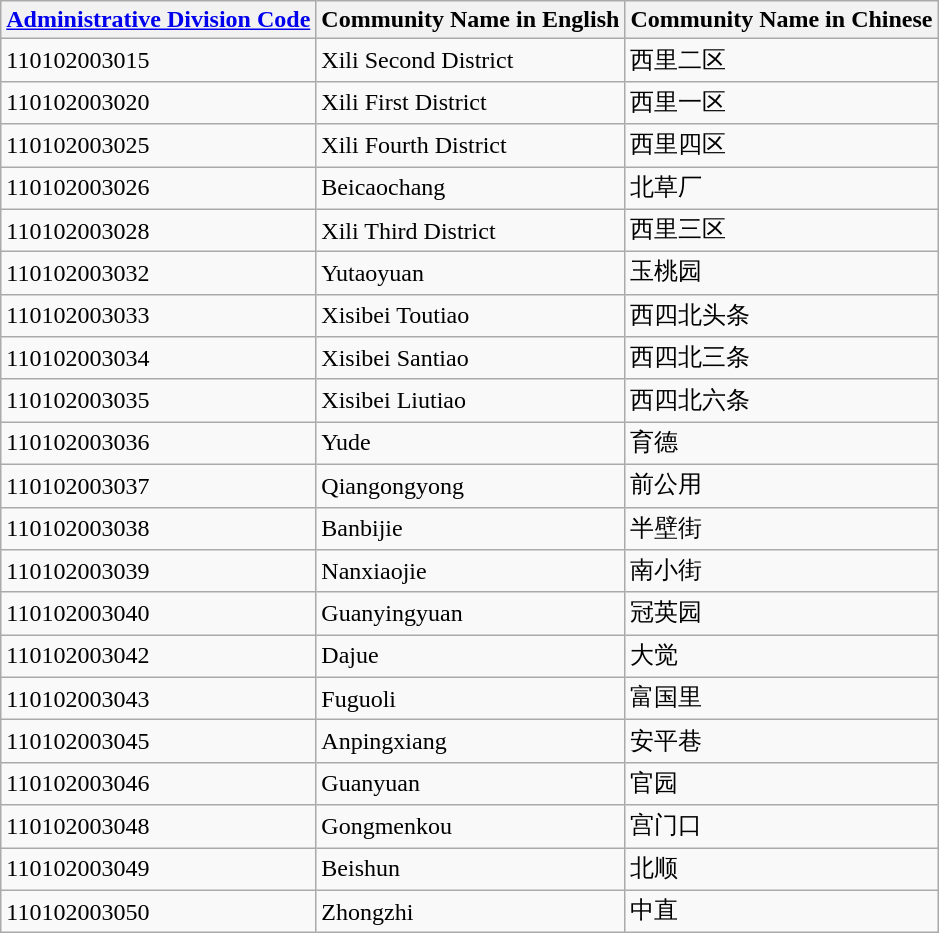<table class="wikitable sortable">
<tr>
<th><a href='#'>Administrative Division Code</a></th>
<th>Community Name in English</th>
<th>Community Name in Chinese</th>
</tr>
<tr>
<td>110102003015</td>
<td>Xili Second District</td>
<td>西里二区</td>
</tr>
<tr>
<td>110102003020</td>
<td>Xili First District</td>
<td>西里一区</td>
</tr>
<tr>
<td>110102003025</td>
<td>Xili Fourth District</td>
<td>西里四区</td>
</tr>
<tr>
<td>110102003026</td>
<td>Beicaochang</td>
<td>北草厂</td>
</tr>
<tr>
<td>110102003028</td>
<td>Xili Third District</td>
<td>西里三区</td>
</tr>
<tr>
<td>110102003032</td>
<td>Yutaoyuan</td>
<td>玉桃园</td>
</tr>
<tr>
<td>110102003033</td>
<td>Xisibei Toutiao</td>
<td>西四北头条</td>
</tr>
<tr>
<td>110102003034</td>
<td>Xisibei Santiao</td>
<td>西四北三条</td>
</tr>
<tr>
<td>110102003035</td>
<td>Xisibei Liutiao</td>
<td>西四北六条</td>
</tr>
<tr>
<td>110102003036</td>
<td>Yude</td>
<td>育德</td>
</tr>
<tr>
<td>110102003037</td>
<td>Qiangongyong</td>
<td>前公用</td>
</tr>
<tr>
<td>110102003038</td>
<td>Banbijie</td>
<td>半壁街</td>
</tr>
<tr>
<td>110102003039</td>
<td>Nanxiaojie</td>
<td>南小街</td>
</tr>
<tr>
<td>110102003040</td>
<td>Guanyingyuan</td>
<td>冠英园</td>
</tr>
<tr>
<td>110102003042</td>
<td>Dajue</td>
<td>大觉</td>
</tr>
<tr>
<td>110102003043</td>
<td>Fuguoli</td>
<td>富国里</td>
</tr>
<tr>
<td>110102003045</td>
<td>Anpingxiang</td>
<td>安平巷</td>
</tr>
<tr>
<td>110102003046</td>
<td>Guanyuan</td>
<td>官园</td>
</tr>
<tr>
<td>110102003048</td>
<td>Gongmenkou</td>
<td>宫门口</td>
</tr>
<tr>
<td>110102003049</td>
<td>Beishun</td>
<td>北顺</td>
</tr>
<tr>
<td>110102003050</td>
<td>Zhongzhi</td>
<td>中直</td>
</tr>
</table>
